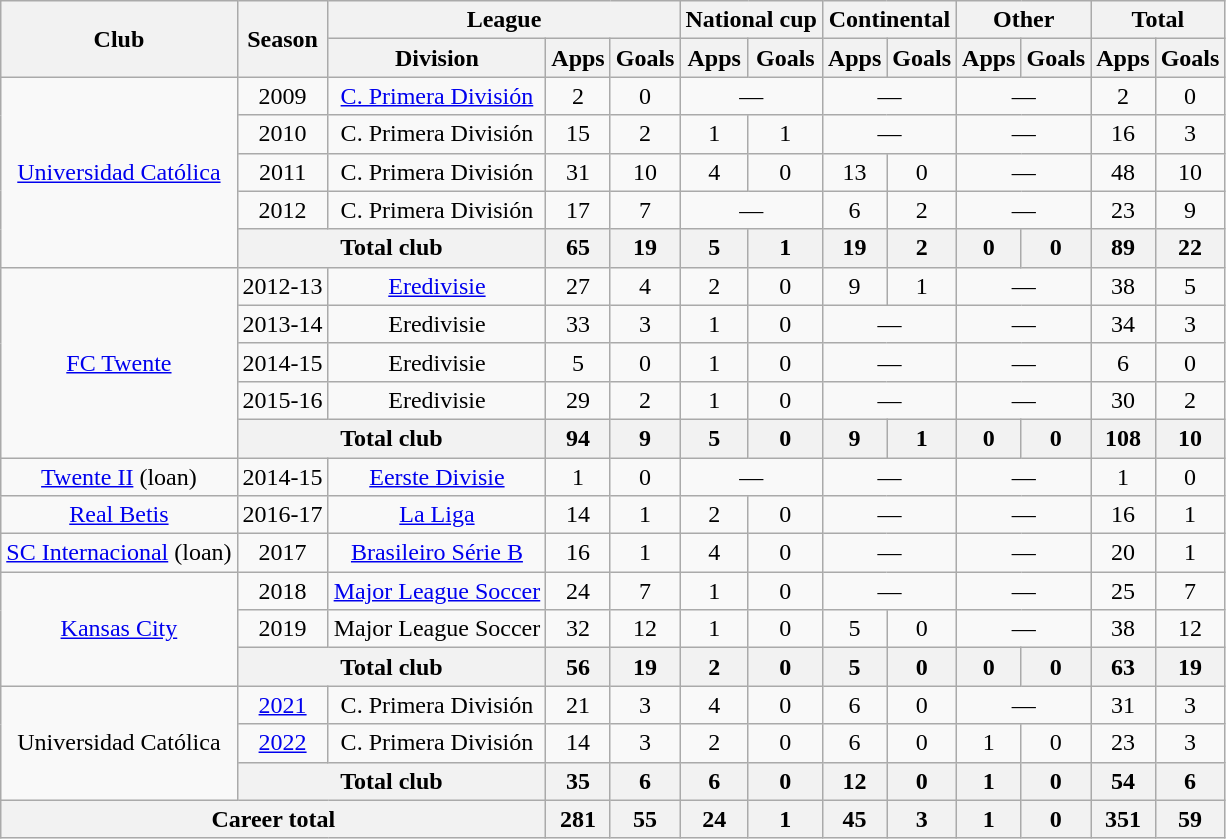<table class="wikitable" style="text-align: center;">
<tr>
<th rowspan="2">Club</th>
<th rowspan="2">Season</th>
<th colspan="3">League</th>
<th colspan="2">National cup</th>
<th colspan="2">Continental</th>
<th colspan="2">Other</th>
<th colspan="2">Total</th>
</tr>
<tr>
<th>Division</th>
<th>Apps</th>
<th>Goals</th>
<th>Apps</th>
<th>Goals</th>
<th>Apps</th>
<th>Goals</th>
<th>Apps</th>
<th>Goals</th>
<th>Apps</th>
<th>Goals</th>
</tr>
<tr>
<td rowspan="5" valign="center"><a href='#'>Universidad Católica</a></td>
<td>2009</td>
<td><a href='#'>C. Primera División</a></td>
<td>2</td>
<td>0</td>
<td colspan=2>—</td>
<td colspan=2>—</td>
<td colspan="2">—</td>
<td>2</td>
<td>0</td>
</tr>
<tr>
<td>2010</td>
<td>C. Primera División</td>
<td>15</td>
<td>2</td>
<td>1</td>
<td>1</td>
<td colspan=2>—</td>
<td colspan="2">—</td>
<td>16</td>
<td>3</td>
</tr>
<tr>
<td>2011</td>
<td>C. Primera División</td>
<td>31</td>
<td>10</td>
<td>4</td>
<td>0</td>
<td>13</td>
<td>0</td>
<td colspan="2">—</td>
<td>48</td>
<td>10</td>
</tr>
<tr>
<td>2012</td>
<td>C. Primera División</td>
<td>17</td>
<td>7</td>
<td colspan=2>—</td>
<td>6</td>
<td>2</td>
<td colspan="2">—</td>
<td>23</td>
<td>9</td>
</tr>
<tr>
<th colspan="2">Total club</th>
<th>65</th>
<th>19</th>
<th>5</th>
<th>1</th>
<th>19</th>
<th>2</th>
<th>0</th>
<th>0</th>
<th>89</th>
<th>22</th>
</tr>
<tr>
<td rowspan="5" valign="center"><a href='#'>FC Twente</a></td>
<td>2012-13</td>
<td><a href='#'>Eredivisie</a></td>
<td>27</td>
<td>4</td>
<td>2</td>
<td>0</td>
<td>9</td>
<td>1</td>
<td colspan="2">—</td>
<td>38</td>
<td>5</td>
</tr>
<tr>
<td>2013-14</td>
<td>Eredivisie</td>
<td>33</td>
<td>3</td>
<td>1</td>
<td>0</td>
<td colspan="2">—</td>
<td colspan="2">—</td>
<td>34</td>
<td>3</td>
</tr>
<tr>
<td>2014-15</td>
<td>Eredivisie</td>
<td>5</td>
<td>0</td>
<td>1</td>
<td>0</td>
<td colspan="2">—</td>
<td colspan="2">—</td>
<td>6</td>
<td>0</td>
</tr>
<tr>
<td>2015-16</td>
<td>Eredivisie</td>
<td>29</td>
<td>2</td>
<td>1</td>
<td>0</td>
<td colspan="2">—</td>
<td colspan="2">—</td>
<td>30</td>
<td>2</td>
</tr>
<tr>
<th colspan="2">Total club</th>
<th>94</th>
<th>9</th>
<th>5</th>
<th>0</th>
<th>9</th>
<th>1</th>
<th>0</th>
<th>0</th>
<th>108</th>
<th>10</th>
</tr>
<tr>
<td><a href='#'>Twente II</a> (loan)</td>
<td>2014-15</td>
<td><a href='#'>Eerste Divisie</a></td>
<td>1</td>
<td>0</td>
<td colspan="2">—</td>
<td colspan="2">—</td>
<td colspan="2">—</td>
<td>1</td>
<td>0</td>
</tr>
<tr>
<td valign="center"><a href='#'>Real Betis</a></td>
<td>2016-17</td>
<td><a href='#'>La Liga</a></td>
<td>14</td>
<td>1</td>
<td>2</td>
<td>0</td>
<td colspan=2>—</td>
<td colspan="2">—</td>
<td>16</td>
<td>1</td>
</tr>
<tr>
<td valign="center"><a href='#'>SC Internacional</a> (loan)</td>
<td>2017</td>
<td><a href='#'>Brasileiro Série B</a></td>
<td>16</td>
<td>1</td>
<td>4</td>
<td>0</td>
<td colspan="2">—</td>
<td colspan="2">—</td>
<td>20</td>
<td>1</td>
</tr>
<tr>
<td rowspan="3" valign="center"><a href='#'>Kansas City</a></td>
<td>2018</td>
<td><a href='#'>Major League Soccer</a></td>
<td>24</td>
<td>7</td>
<td>1</td>
<td>0</td>
<td colspan="2">—</td>
<td colspan="2">—</td>
<td>25</td>
<td>7</td>
</tr>
<tr>
<td>2019</td>
<td>Major League Soccer</td>
<td>32</td>
<td>12</td>
<td>1</td>
<td>0</td>
<td>5</td>
<td>0</td>
<td colspan="2">—</td>
<td>38</td>
<td>12</td>
</tr>
<tr>
<th colspan="2">Total club</th>
<th>56</th>
<th>19</th>
<th>2</th>
<th>0</th>
<th>5</th>
<th>0</th>
<th>0</th>
<th>0</th>
<th>63</th>
<th>19</th>
</tr>
<tr>
<td rowspan="3" valign="center">Universidad Católica</td>
<td><a href='#'>2021</a></td>
<td>C. Primera División</td>
<td>21</td>
<td>3</td>
<td>4</td>
<td>0</td>
<td>6</td>
<td>0</td>
<td colspan="2">—</td>
<td>31</td>
<td>3</td>
</tr>
<tr>
<td><a href='#'>2022</a></td>
<td>C. Primera División</td>
<td>14</td>
<td>3</td>
<td>2</td>
<td>0</td>
<td>6</td>
<td>0</td>
<td>1</td>
<td>0</td>
<td>23</td>
<td>3</td>
</tr>
<tr>
<th colspan="2">Total club</th>
<th>35</th>
<th>6</th>
<th>6</th>
<th>0</th>
<th>12</th>
<th>0</th>
<th>1</th>
<th>0</th>
<th>54</th>
<th>6</th>
</tr>
<tr>
<th colspan="3">Career total</th>
<th>281</th>
<th>55</th>
<th>24</th>
<th>1</th>
<th>45</th>
<th>3</th>
<th>1</th>
<th>0</th>
<th>351</th>
<th>59</th>
</tr>
</table>
